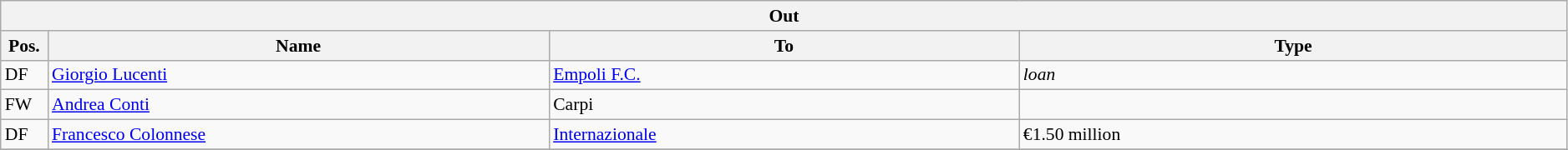<table class="wikitable" style="font-size:90%; width:99%">
<tr>
<th colspan="4">Out</th>
</tr>
<tr>
<th width=3%>Pos.</th>
<th width=32%>Name</th>
<th width=30%>To</th>
<th width=35%>Type</th>
</tr>
<tr>
<td>DF</td>
<td><a href='#'>Giorgio Lucenti</a></td>
<td><a href='#'>Empoli F.C.</a></td>
<td><em>loan</em></td>
</tr>
<tr>
<td>FW</td>
<td><a href='#'>Andrea Conti</a></td>
<td>Carpi</td>
<td></td>
</tr>
<tr>
<td>DF</td>
<td><a href='#'>Francesco Colonnese</a></td>
<td><a href='#'>Internazionale</a></td>
<td>€1.50 million</td>
</tr>
<tr>
</tr>
</table>
